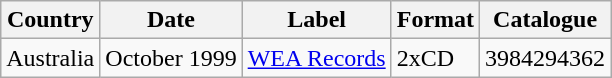<table class="wikitable">
<tr>
<th>Country</th>
<th>Date</th>
<th>Label</th>
<th>Format</th>
<th>Catalogue</th>
</tr>
<tr>
<td>Australia</td>
<td>October 1999</td>
<td><a href='#'>WEA Records</a></td>
<td>2xCD</td>
<td>3984294362</td>
</tr>
</table>
